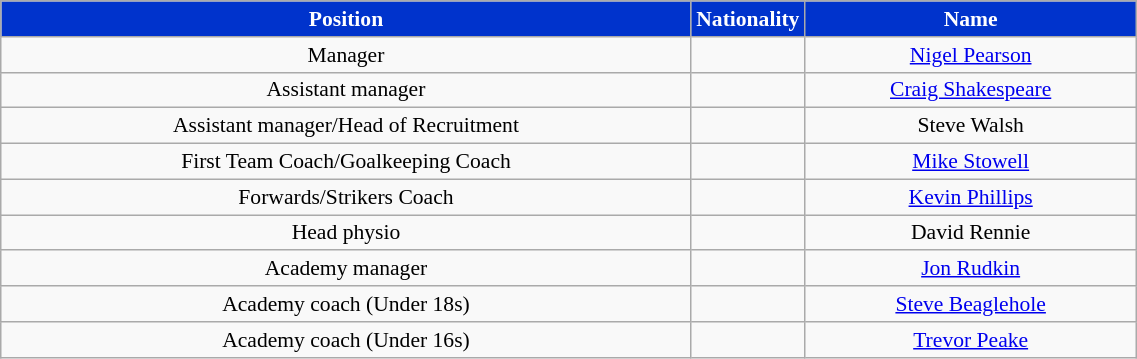<table class="wikitable" style="text-align:center; font-size:90%; width:60%">
<tr>
<th style="background:#03c; color:white; width=550px;">Position</th>
<th style="background:#03c; color:white; width:55px;">Nationality</th>
<th style="background:#03c; color:white; width=300px;">Name</th>
</tr>
<tr>
<td>Manager</td>
<td></td>
<td><a href='#'>Nigel Pearson</a></td>
</tr>
<tr>
<td>Assistant manager</td>
<td></td>
<td><a href='#'>Craig Shakespeare</a></td>
</tr>
<tr>
<td>Assistant manager/Head of Recruitment</td>
<td></td>
<td>Steve Walsh</td>
</tr>
<tr>
<td>First Team Coach/Goalkeeping Coach</td>
<td></td>
<td><a href='#'>Mike Stowell</a></td>
</tr>
<tr>
<td>Forwards/Strikers Coach</td>
<td></td>
<td><a href='#'>Kevin Phillips</a></td>
</tr>
<tr>
<td>Head physio</td>
<td></td>
<td>David Rennie</td>
</tr>
<tr>
<td>Academy manager</td>
<td></td>
<td><a href='#'>Jon Rudkin</a></td>
</tr>
<tr>
<td>Academy coach (Under 18s)</td>
<td></td>
<td><a href='#'>Steve Beaglehole</a></td>
</tr>
<tr>
<td>Academy coach (Under 16s)</td>
<td></td>
<td><a href='#'>Trevor Peake</a></td>
</tr>
</table>
